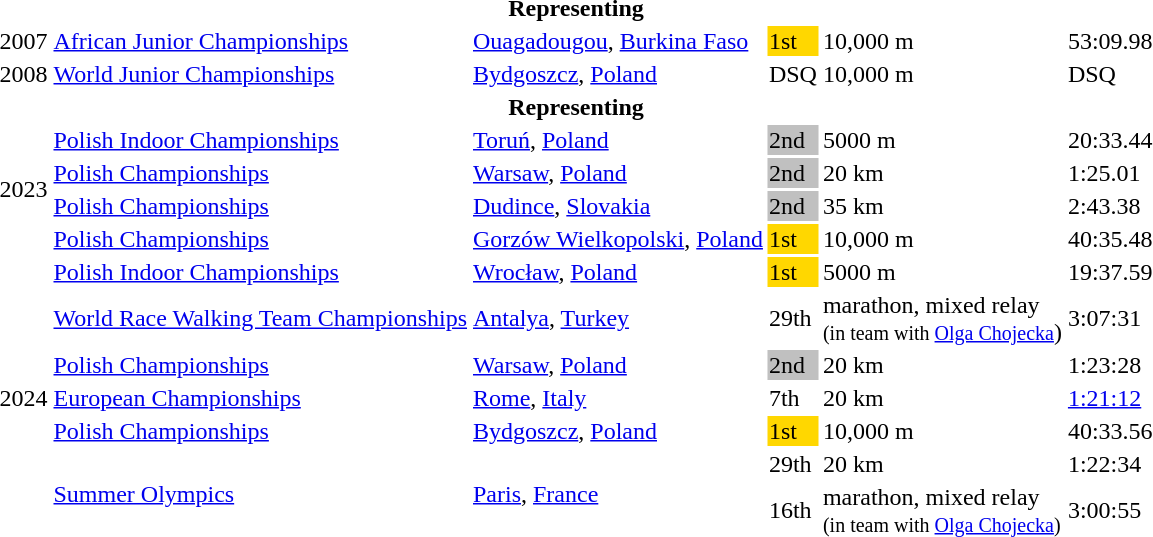<table>
<tr>
<th colspan="6">Representing </th>
</tr>
<tr>
<td>2007</td>
<td><a href='#'>African Junior Championships</a></td>
<td><a href='#'>Ouagadougou</a>, <a href='#'>Burkina Faso</a></td>
<td bgcolor="gold">1st</td>
<td>10,000 m</td>
<td>53:09.98</td>
</tr>
<tr>
<td>2008</td>
<td><a href='#'>World Junior Championships</a></td>
<td><a href='#'>Bydgoszcz</a>, <a href='#'>Poland</a></td>
<td>DSQ</td>
<td>10,000 m</td>
<td>DSQ</td>
</tr>
<tr>
<th colspan="6">Representing </th>
</tr>
<tr>
<td rowspan=4>2023</td>
<td><a href='#'>Polish Indoor Championships</a></td>
<td><a href='#'>Toruń</a>, <a href='#'>Poland</a></td>
<td bgcolor="silver">2nd</td>
<td>5000 m</td>
<td>20:33.44</td>
</tr>
<tr>
<td><a href='#'>Polish Championships</a></td>
<td><a href='#'>Warsaw</a>, <a href='#'>Poland</a></td>
<td bgcolor="silver">2nd</td>
<td>20 km</td>
<td>1:25.01</td>
</tr>
<tr>
<td><a href='#'>Polish Championships</a></td>
<td><a href='#'>Dudince</a>, <a href='#'>Slovakia</a></td>
<td bgcolor="silver">2nd</td>
<td>35 km</td>
<td>2:43.38</td>
</tr>
<tr>
<td><a href='#'>Polish Championships</a></td>
<td><a href='#'>Gorzów Wielkopolski</a>, <a href='#'>Poland</a></td>
<td bgcolor="gold">1st</td>
<td>10,000 m</td>
<td>40:35.48</td>
</tr>
<tr>
<td rowspan=7>2024</td>
<td><a href='#'>Polish Indoor Championships</a></td>
<td><a href='#'>Wrocław</a>, <a href='#'>Poland</a></td>
<td bgcolor="gold">1st</td>
<td>5000 m</td>
<td>19:37.59</td>
</tr>
<tr>
<td><a href='#'>World Race Walking Team Championships</a></td>
<td><a href='#'>Antalya</a>, <a href='#'>Turkey</a></td>
<td>29th</td>
<td>marathon, mixed relay<br><small>(in team with <a href='#'>Olga Chojecka</a></small>)</td>
<td>3:07:31</td>
</tr>
<tr>
<td><a href='#'>Polish Championships</a></td>
<td><a href='#'>Warsaw</a>, <a href='#'>Poland</a></td>
<td bgcolor="silver">2nd</td>
<td>20 km</td>
<td>1:23:28</td>
</tr>
<tr>
<td><a href='#'>European Championships</a></td>
<td><a href='#'>Rome</a>, <a href='#'>Italy</a></td>
<td>7th</td>
<td>20 km</td>
<td><a href='#'>1:21:12</a></td>
</tr>
<tr>
<td><a href='#'>Polish Championships</a></td>
<td><a href='#'>Bydgoszcz</a>, <a href='#'>Poland</a></td>
<td bgcolor="gold">1st</td>
<td>10,000 m</td>
<td>40:33.56</td>
</tr>
<tr>
<td rowspan=2><a href='#'>Summer Olympics</a></td>
<td rowspan=2><a href='#'>Paris</a>, <a href='#'>France</a></td>
<td>29th</td>
<td>20 km</td>
<td>1:22:34</td>
</tr>
<tr>
<td>16th</td>
<td>marathon, mixed relay<br><small>(in team with <a href='#'>Olga Chojecka</a>)</small></td>
<td>3:00:55</td>
</tr>
</table>
